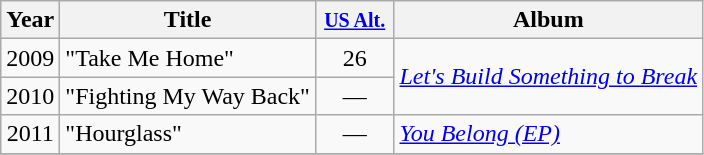<table class="wikitable" style="text-align:center;">
<tr>
<th>Year</th>
<th>Title</th>
<th width="45"><small><a href='#'>US Alt.</a></small></th>
<th>Album</th>
</tr>
<tr>
<td rowspan="1">2009</td>
<td align="left">"Take Me Home"</td>
<td>26</td>
<td align="left" rowspan="2"><em><a href='#'>Let's Build Something to Break</a></em></td>
</tr>
<tr>
<td rowspan="1">2010</td>
<td align="left">"Fighting My Way Back"</td>
<td>—</td>
</tr>
<tr>
<td rowspan="1">2011</td>
<td align="left">"Hourglass"</td>
<td>—</td>
<td align="left" rowspan="1"><em><a href='#'>You Belong (EP)</a></em></td>
</tr>
<tr>
</tr>
</table>
